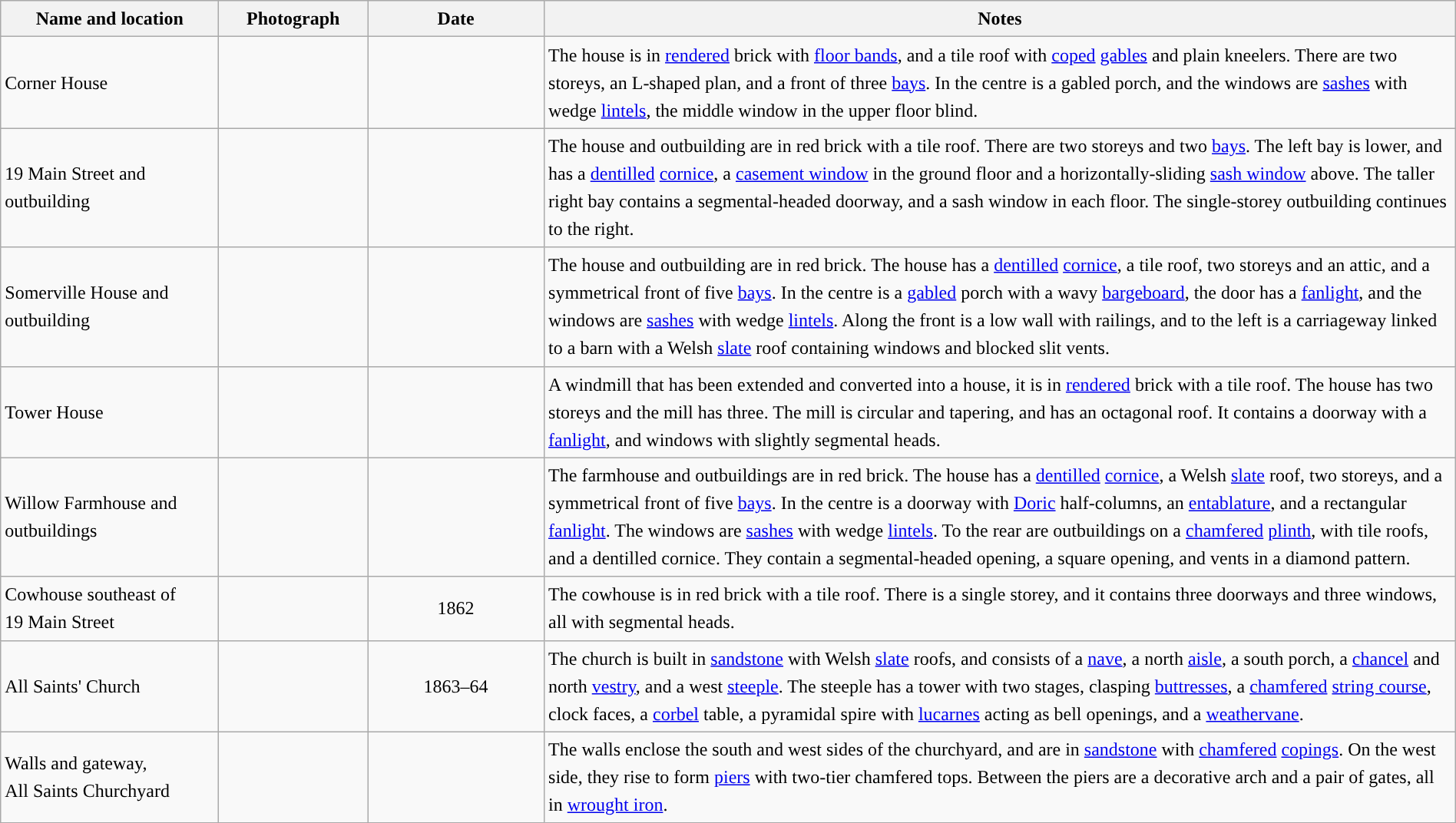<table class="wikitable sortable plainrowheaders" style="width:100%;border:0px;text-align:left;line-height:150%;">
<tr>
<th scope="col"  style="width:150px">Name and location</th>
<th scope="col"  style="width:100px" class="unsortable">Photograph</th>
<th scope="col"  style="width:120px">Date</th>
<th scope="col"  style="width:650px" class="unsortable">Notes</th>
</tr>
<tr>
<td>Corner House<br><small></small></td>
<td></td>
<td align="center"></td>
<td>The house is in <a href='#'>rendered</a> brick with <a href='#'>floor bands</a>, and a tile roof with <a href='#'>coped</a> <a href='#'>gables</a> and plain kneelers.  There are two storeys, an L-shaped plan, and a front of three <a href='#'>bays</a>.  In the centre is a gabled porch, and the windows are <a href='#'>sashes</a> with wedge <a href='#'>lintels</a>, the middle window in the upper floor blind.</td>
</tr>
<tr>
<td>19 Main Street and outbuilding<br><small></small></td>
<td></td>
<td align="center"></td>
<td>The house and outbuilding are in red brick with a tile roof.  There are two storeys and two <a href='#'>bays</a>.  The left bay is lower, and has a <a href='#'>dentilled</a> <a href='#'>cornice</a>, a <a href='#'>casement window</a> in the ground floor and a horizontally-sliding <a href='#'>sash window</a> above.  The taller right bay contains a segmental-headed doorway, and a sash window in each floor.  The single-storey outbuilding continues to the right.</td>
</tr>
<tr>
<td>Somerville House and outbuilding<br><small></small></td>
<td></td>
<td align="center"></td>
<td>The house and outbuilding are in red brick.  The house has a <a href='#'>dentilled</a> <a href='#'>cornice</a>, a tile roof, two storeys and an attic, and a symmetrical front of five <a href='#'>bays</a>.  In the centre is a <a href='#'>gabled</a> porch with a wavy <a href='#'>bargeboard</a>, the door has a <a href='#'>fanlight</a>, and the windows are <a href='#'>sashes</a> with wedge <a href='#'>lintels</a>.  Along the front is a low wall with railings, and to the left is a carriageway linked to a barn with a Welsh <a href='#'>slate</a> roof containing windows and blocked slit vents.</td>
</tr>
<tr>
<td>Tower House<br><small></small></td>
<td></td>
<td align="center"></td>
<td>A windmill that has been extended and converted into a house, it is in <a href='#'>rendered</a> brick with a tile roof.  The house has two storeys and the mill has three.  The mill is circular and tapering, and has an octagonal roof.  It contains a doorway with a <a href='#'>fanlight</a>, and windows with slightly segmental heads.</td>
</tr>
<tr>
<td>Willow Farmhouse and outbuildings<br><small></small></td>
<td></td>
<td align="center"></td>
<td>The farmhouse and outbuildings are in red brick.  The house has a <a href='#'>dentilled</a> <a href='#'>cornice</a>, a Welsh <a href='#'>slate</a> roof, two storeys, and a symmetrical front of five <a href='#'>bays</a>.  In the centre is a doorway with <a href='#'>Doric</a> half-columns, an <a href='#'>entablature</a>, and a rectangular <a href='#'>fanlight</a>.  The windows are <a href='#'>sashes</a> with wedge <a href='#'>lintels</a>.  To the rear are outbuildings on a <a href='#'>chamfered</a> <a href='#'>plinth</a>, with tile roofs, and a dentilled cornice.  They contain a segmental-headed opening, a square opening, and vents in a diamond pattern.</td>
</tr>
<tr>
<td>Cowhouse southeast of 19 Main Street<br><small></small></td>
<td></td>
<td align="center">1862</td>
<td>The cowhouse is in red brick with a tile roof.  There is a single storey, and it contains three doorways and three windows, all with segmental heads.</td>
</tr>
<tr>
<td>All Saints' Church<br><small></small></td>
<td></td>
<td align="center">1863–64</td>
<td>The church is built in <a href='#'>sandstone</a> with Welsh <a href='#'>slate</a> roofs, and consists of a <a href='#'>nave</a>, a north <a href='#'>aisle</a>, a south porch, a <a href='#'>chancel</a> and north <a href='#'>vestry</a>, and a west <a href='#'>steeple</a>.  The steeple has a tower with two stages, clasping <a href='#'>buttresses</a>, a <a href='#'>chamfered</a> <a href='#'>string course</a>, clock faces, a <a href='#'>corbel</a> table, a pyramidal spire with <a href='#'>lucarnes</a> acting as bell openings, and a <a href='#'>weathervane</a>.</td>
</tr>
<tr>
<td>Walls and gateway,<br>All Saints Churchyard<br><small></small></td>
<td></td>
<td align="center"></td>
<td>The walls enclose the south and west sides of the churchyard, and are in <a href='#'>sandstone</a> with <a href='#'>chamfered</a> <a href='#'>copings</a>.  On the west side, they rise to form <a href='#'>piers</a> with two-tier chamfered tops.  Between the piers are a decorative arch and a pair of gates, all in <a href='#'>wrought iron</a>.</td>
</tr>
<tr>
</tr>
</table>
